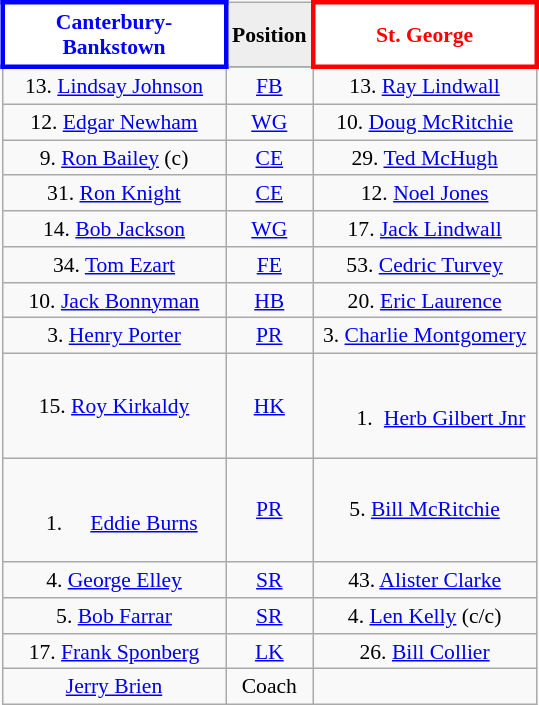<table class="wikitable" style="float:right; font-size:90%; margin-left:1em;">
<tr style="background:#f03;">
<th style="width:140px; border:3px solid blue; background: white; color: blue">Canterbury-Bankstown</th>
<th style="width:40px; text-align:center; background:#eee; color:black;">Position</th>
<th style="width:140px; border:3px solid red; background: white; color: red">St. George</th>
</tr>
<tr align=center>
<td>13. <a href='#'>Lindsay Johnson</a></td>
<td><a href='#'>FB</a></td>
<td>13. <a href='#'>Ray Lindwall</a></td>
</tr>
<tr align=center>
<td>12. <a href='#'>Edgar Newham</a></td>
<td><a href='#'>WG</a></td>
<td>10. <a href='#'>Doug McRitchie</a></td>
</tr>
<tr align=center>
<td>9. <a href='#'>Ron Bailey</a> (c)</td>
<td><a href='#'>CE</a></td>
<td>29. <a href='#'>Ted McHugh</a></td>
</tr>
<tr align=center>
<td>31. <a href='#'>Ron Knight</a></td>
<td><a href='#'>CE</a></td>
<td>12. <a href='#'>Noel Jones</a></td>
</tr>
<tr align=center>
<td>14. <a href='#'>Bob Jackson</a></td>
<td><a href='#'>WG</a></td>
<td>17. <a href='#'>Jack Lindwall</a></td>
</tr>
<tr align=center>
<td>34. <a href='#'>Tom Ezart</a></td>
<td><a href='#'>FE</a></td>
<td>53. <a href='#'>Cedric Turvey</a></td>
</tr>
<tr align=center>
<td>10. <a href='#'>Jack Bonnyman</a></td>
<td><a href='#'>HB</a></td>
<td>20. <a href='#'>Eric Laurence</a></td>
</tr>
<tr align=center>
<td>3. <a href='#'>Henry Porter</a></td>
<td><a href='#'>PR</a></td>
<td>3. <a href='#'>Charlie Montgomery</a></td>
</tr>
<tr align=center>
<td>15. <a href='#'>Roy Kirkaldy</a></td>
<td><a href='#'>HK</a></td>
<td><br><ol><li><a href='#'>Herb Gilbert Jnr</a></li></ol></td>
</tr>
<tr align=center>
<td><br><ol><li><a href='#'>Eddie Burns</a></li></ol></td>
<td><a href='#'>PR</a></td>
<td>5. <a href='#'>Bill McRitchie</a></td>
</tr>
<tr align=center>
<td>4. <a href='#'>George Elley</a></td>
<td><a href='#'>SR</a></td>
<td>43. <a href='#'>Alister Clarke</a></td>
</tr>
<tr align=center>
<td>5. <a href='#'>Bob Farrar</a></td>
<td><a href='#'>SR</a></td>
<td>4. <a href='#'>Len Kelly</a> (c/c)</td>
</tr>
<tr align=center>
<td>17. <a href='#'>Frank Sponberg</a></td>
<td><a href='#'>LK</a></td>
<td>26. <a href='#'>Bill Collier</a></td>
</tr>
<tr align=center>
<td><a href='#'>Jerry Brien</a></td>
<td>Coach</td>
<td></td>
</tr>
</table>
